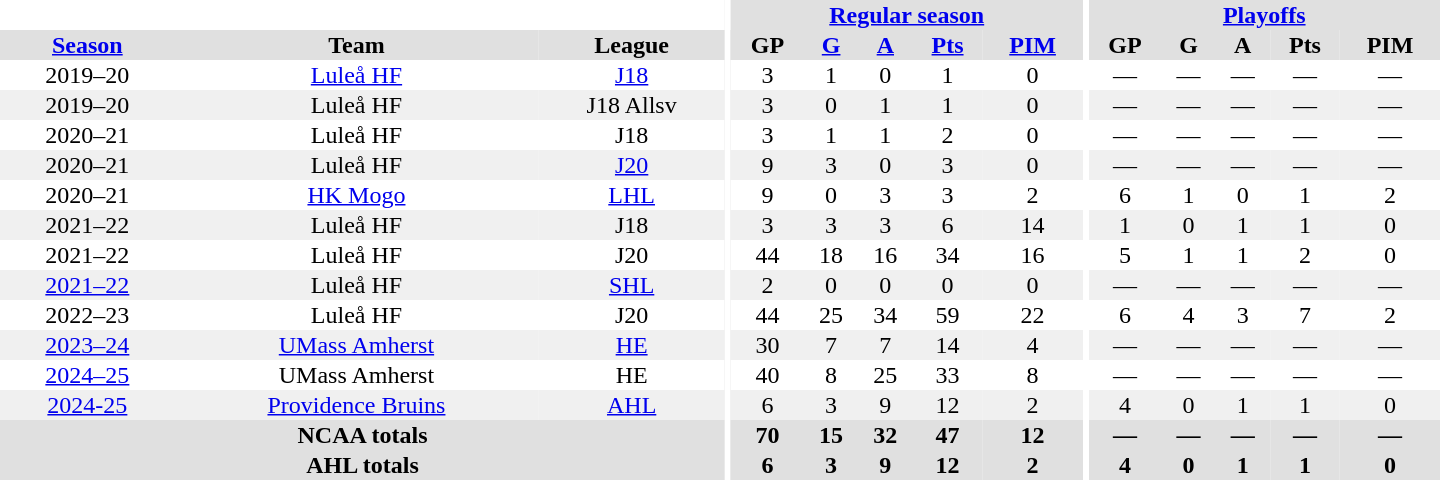<table border="0" cellpadding="1" cellspacing="0" style="text-align:center; width:60em">
<tr bgcolor="#e0e0e0">
<th colspan="3" bgcolor="#ffffff"></th>
<th rowspan="98" bgcolor="#ffffff"></th>
<th colspan="5"><a href='#'>Regular season</a></th>
<th rowspan="98" bgcolor="#ffffff"></th>
<th colspan="5"><a href='#'>Playoffs</a></th>
</tr>
<tr bgcolor="#e0e0e0">
<th><a href='#'>Season</a></th>
<th>Team</th>
<th>League</th>
<th>GP</th>
<th><a href='#'>G</a></th>
<th><a href='#'>A</a></th>
<th><a href='#'>Pts</a></th>
<th><a href='#'>PIM</a></th>
<th>GP</th>
<th>G</th>
<th>A</th>
<th>Pts</th>
<th>PIM</th>
</tr>
<tr>
<td>2019–20</td>
<td><a href='#'>Luleå HF</a></td>
<td><a href='#'>J18</a></td>
<td>3</td>
<td>1</td>
<td>0</td>
<td>1</td>
<td>0</td>
<td>—</td>
<td>—</td>
<td>—</td>
<td>—</td>
<td>—</td>
</tr>
<tr bgcolor="#f0f0f0">
<td>2019–20</td>
<td>Luleå HF</td>
<td>J18 Allsv</td>
<td>3</td>
<td>0</td>
<td>1</td>
<td>1</td>
<td>0</td>
<td>—</td>
<td>—</td>
<td>—</td>
<td>—</td>
<td>—</td>
</tr>
<tr>
<td>2020–21</td>
<td>Luleå HF</td>
<td>J18</td>
<td>3</td>
<td>1</td>
<td>1</td>
<td>2</td>
<td>0</td>
<td>—</td>
<td>—</td>
<td>—</td>
<td>—</td>
<td>—</td>
</tr>
<tr bgcolor="#f0f0f0">
<td>2020–21</td>
<td>Luleå HF</td>
<td><a href='#'>J20</a></td>
<td>9</td>
<td>3</td>
<td>0</td>
<td>3</td>
<td>0</td>
<td>—</td>
<td>—</td>
<td>—</td>
<td>—</td>
<td>—</td>
</tr>
<tr>
<td>2020–21</td>
<td><a href='#'>HK Mogo</a></td>
<td><a href='#'>LHL</a></td>
<td>9</td>
<td>0</td>
<td>3</td>
<td>3</td>
<td>2</td>
<td>6</td>
<td>1</td>
<td>0</td>
<td>1</td>
<td>2</td>
</tr>
<tr bgcolor="#f0f0f0">
<td>2021–22</td>
<td>Luleå HF</td>
<td>J18</td>
<td>3</td>
<td>3</td>
<td>3</td>
<td>6</td>
<td>14</td>
<td>1</td>
<td>0</td>
<td>1</td>
<td>1</td>
<td>0</td>
</tr>
<tr>
<td>2021–22</td>
<td>Luleå HF</td>
<td>J20</td>
<td>44</td>
<td>18</td>
<td>16</td>
<td>34</td>
<td>16</td>
<td>5</td>
<td>1</td>
<td>1</td>
<td>2</td>
<td>0</td>
</tr>
<tr>
</tr>
<tr bgcolor="#f0f0f0">
<td><a href='#'>2021–22</a></td>
<td>Luleå HF</td>
<td><a href='#'>SHL</a></td>
<td>2</td>
<td>0</td>
<td>0</td>
<td>0</td>
<td>0</td>
<td>—</td>
<td>—</td>
<td>—</td>
<td>—</td>
<td>—</td>
</tr>
<tr>
</tr>
<tr>
<td>2022–23</td>
<td>Luleå HF</td>
<td>J20</td>
<td>44</td>
<td>25</td>
<td>34</td>
<td>59</td>
<td>22</td>
<td>6</td>
<td>4</td>
<td>3</td>
<td>7</td>
<td>2</td>
</tr>
<tr>
</tr>
<tr bgcolor="#f0f0f0">
<td><a href='#'>2023–24</a></td>
<td><a href='#'>UMass Amherst</a></td>
<td><a href='#'> HE</a></td>
<td>30</td>
<td>7</td>
<td>7</td>
<td>14</td>
<td>4</td>
<td>—</td>
<td>—</td>
<td>—</td>
<td>—</td>
<td>—</td>
</tr>
<tr>
</tr>
<tr>
<td><a href='#'>2024–25</a></td>
<td>UMass Amherst</td>
<td>HE</td>
<td>40</td>
<td>8</td>
<td>25</td>
<td>33</td>
<td>8</td>
<td>—</td>
<td>—</td>
<td>—</td>
<td>—</td>
<td>—</td>
</tr>
<tr bgcolor="#f0f0f0">
<td><a href='#'>2024-25</a></td>
<td><a href='#'>Providence Bruins</a></td>
<td><a href='#'>AHL</a></td>
<td>6</td>
<td>3</td>
<td>9</td>
<td>12</td>
<td>2</td>
<td>4</td>
<td>0</td>
<td>1</td>
<td>1</td>
<td>0</td>
</tr>
<tr bgcolor="#e0e0e0">
<th colspan="3">NCAA totals</th>
<th>70</th>
<th>15</th>
<th>32</th>
<th>47</th>
<th>12</th>
<th>—</th>
<th>—</th>
<th>—</th>
<th>—</th>
<th>—</th>
</tr>
<tr bgcolor="#e0e0e0">
<th colspan="3">AHL totals</th>
<th>6</th>
<th>3</th>
<th>9</th>
<th>12</th>
<th>2</th>
<th>4</th>
<th>0</th>
<th>1</th>
<th>1</th>
<th>0</th>
</tr>
</table>
